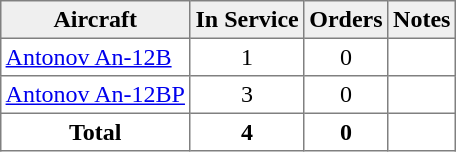<table class="toccolours unsortable" border="1" cellpadding="3" style="border-collapse:collapse;margin:1em auto;">
<tr style="background:#efefef;">
<th>Aircraft</th>
<th>In Service</th>
<th>Orders</th>
<th>Notes</th>
</tr>
<tr>
<td><a href='#'>Antonov An-12B</a></td>
<td align=center>1</td>
<td align=center>0</td>
<td></td>
</tr>
<tr>
<td><a href='#'>Antonov An-12BP</a></td>
<td align=center>3</td>
<td align=center>0</td>
<td></td>
</tr>
<tr>
<th>Total</th>
<th>4</th>
<th>0</th>
<th></th>
</tr>
</table>
